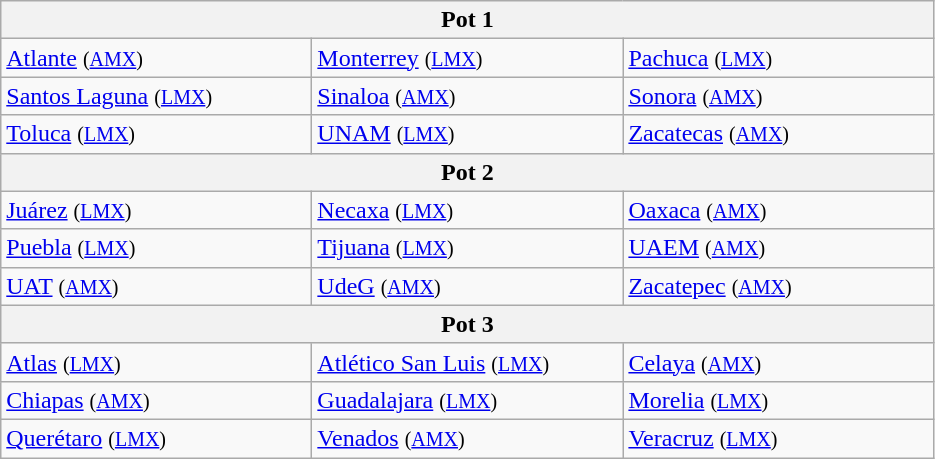<table class="wikitable">
<tr>
<th colspan=5>Pot 1</th>
</tr>
<tr>
<td width=200><a href='#'>Atlante</a> <small>(<a href='#'>AMX</a>)</small></td>
<td width=200><a href='#'>Monterrey</a> <small>(<a href='#'>LMX</a>)</small></td>
<td><a href='#'>Pachuca</a> <small>(<a href='#'>LMX</a>)</small></td>
</tr>
<tr>
<td><a href='#'>Santos Laguna</a> <small>(<a href='#'>LMX</a>)</small></td>
<td><a href='#'>Sinaloa</a> <small>(<a href='#'>AMX</a>)</small></td>
<td><a href='#'>Sonora</a> <small>(<a href='#'>AMX</a>)</small></td>
</tr>
<tr>
<td><a href='#'>Toluca</a> <small>(<a href='#'>LMX</a>)</small></td>
<td><a href='#'>UNAM</a> <small>(<a href='#'>LMX</a>)</small></td>
<td><a href='#'>Zacatecas</a> <small>(<a href='#'>AMX</a>)</small></td>
</tr>
<tr>
<th colspan=5>Pot 2</th>
</tr>
<tr>
<td width=200><a href='#'>Juárez</a> <small>(<a href='#'>LMX</a>)</small></td>
<td><a href='#'>Necaxa</a> <small>(<a href='#'>LMX</a>)</small></td>
<td><a href='#'>Oaxaca</a> <small>(<a href='#'>AMX</a>)</small></td>
</tr>
<tr>
<td><a href='#'>Puebla</a> <small>(<a href='#'>LMX</a>)</small></td>
<td><a href='#'>Tijuana</a> <small>(<a href='#'>LMX</a>)</small></td>
<td><a href='#'>UAEM</a> <small>(<a href='#'>AMX</a>)</small></td>
</tr>
<tr>
<td><a href='#'>UAT</a> <small>(<a href='#'>AMX</a>)</small></td>
<td><a href='#'>UdeG</a> <small>(<a href='#'>AMX</a>)</small></td>
<td><a href='#'>Zacatepec</a> <small>(<a href='#'>AMX</a>)</small></td>
</tr>
<tr>
<th colspan=5>Pot 3</th>
</tr>
<tr>
<td><a href='#'>Atlas</a> <small>(<a href='#'>LMX</a>)</small></td>
<td><a href='#'>Atlético San Luis</a> <small>(<a href='#'>LMX</a>)</small></td>
<td><a href='#'>Celaya</a> <small>(<a href='#'>AMX</a>)</small></td>
</tr>
<tr>
<td><a href='#'>Chiapas</a> <small>(<a href='#'>AMX</a>)</small></td>
<td><a href='#'>Guadalajara</a> <small>(<a href='#'>LMX</a>)</small></td>
<td width=200><a href='#'>Morelia</a> <small>(<a href='#'>LMX</a>)</small></td>
</tr>
<tr>
<td><a href='#'>Querétaro</a> <small>(<a href='#'>LMX</a>)</small></td>
<td><a href='#'>Venados</a> <small>(<a href='#'>AMX</a>)</small></td>
<td><a href='#'>Veracruz</a> <small>(<a href='#'>LMX</a>)</small></td>
</tr>
</table>
